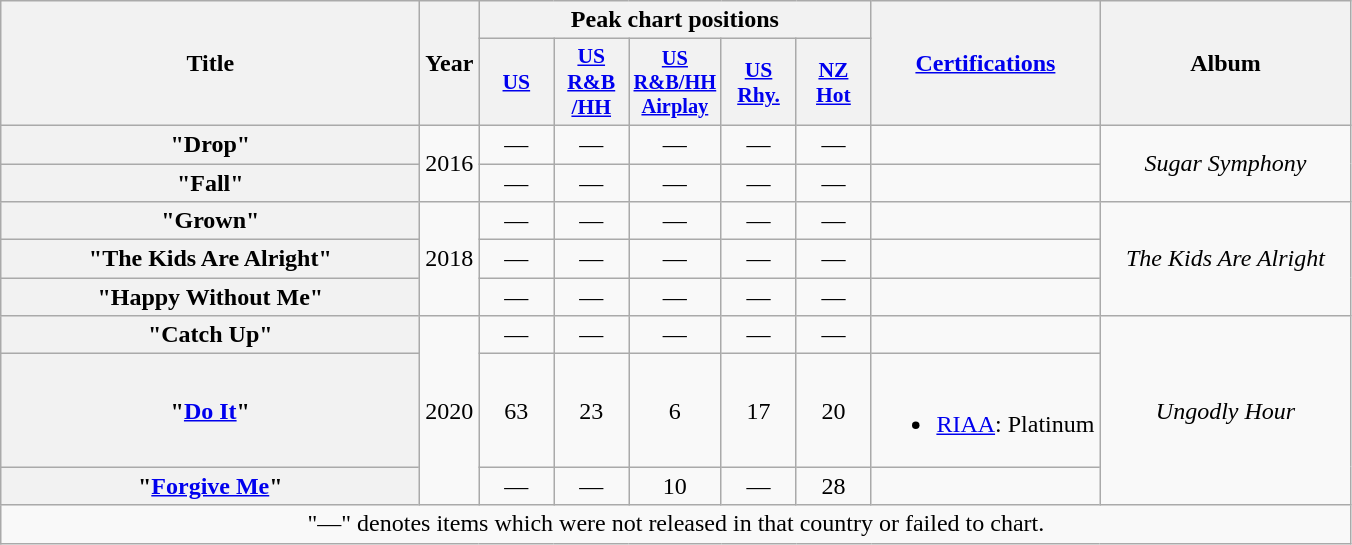<table class="wikitable plainrowheaders" style="text-align:center;">
<tr>
<th scope="col" rowspan="2" style="width:17em;">Title</th>
<th scope="col" rowspan="2" style="width:1em;">Year</th>
<th scope="col" colspan="5">Peak chart positions</th>
<th rowspan="2"><a href='#'>Certifications</a></th>
<th scope="col" rowspan="2" style="width:10em;">Album</th>
</tr>
<tr>
<th scope="col" style="width:3em;font-size:90%;"><a href='#'>US</a><br></th>
<th scope="col" style="width:3em;font-size:90%;"><a href='#'>US<br>R&B<br>/HH</a><br></th>
<th scope="col" style="width:2em;font-size:85%;"><a href='#'>US<br>R&B/HH<br>Airplay</a><br></th>
<th scope="col" style="width:3em;font-size:90%;"><a href='#'>US<br>Rhy.</a><br></th>
<th scope="col" style="width:3em;font-size:90%;"><a href='#'>NZ<br>Hot</a><br></th>
</tr>
<tr>
<th scope="row">"Drop"</th>
<td rowspan="2">2016</td>
<td>—</td>
<td>—</td>
<td>—</td>
<td>—</td>
<td>—</td>
<td></td>
<td rowspan="2"><em>Sugar Symphony</em></td>
</tr>
<tr>
<th scope="row">"Fall"</th>
<td>—</td>
<td>—</td>
<td>—</td>
<td>—</td>
<td>—</td>
<td></td>
</tr>
<tr>
<th scope="row">"Grown" </th>
<td rowspan="3">2018</td>
<td>—</td>
<td>—</td>
<td>—</td>
<td>—</td>
<td>—</td>
<td></td>
<td rowspan="3"><em>The Kids Are Alright</em></td>
</tr>
<tr>
<th scope="row">"The Kids Are Alright"</th>
<td>—</td>
<td>—</td>
<td>—</td>
<td>—</td>
<td>—</td>
<td></td>
</tr>
<tr>
<th scope="row">"Happy Without Me"<br></th>
<td>—</td>
<td>—</td>
<td>—</td>
<td>—</td>
<td>—</td>
<td></td>
</tr>
<tr>
<th scope="row">"Catch Up"<br></th>
<td rowspan="3">2020</td>
<td>—</td>
<td>—</td>
<td>—</td>
<td>—</td>
<td>—</td>
<td></td>
<td rowspan="3"><em>Ungodly Hour</em></td>
</tr>
<tr>
<th scope="row">"<a href='#'>Do It</a>"<br></th>
<td>63</td>
<td>23</td>
<td>6</td>
<td>17</td>
<td>20</td>
<td><br><ul><li><a href='#'>RIAA</a>: Platinum</li></ul></td>
</tr>
<tr>
<th scope="row">"<a href='#'>Forgive Me</a>"</th>
<td>—</td>
<td>—</td>
<td>10</td>
<td>—</td>
<td>28</td>
<td></td>
</tr>
<tr>
<td colspan="14">"—" denotes items which were not released in that country or failed to chart.</td>
</tr>
</table>
